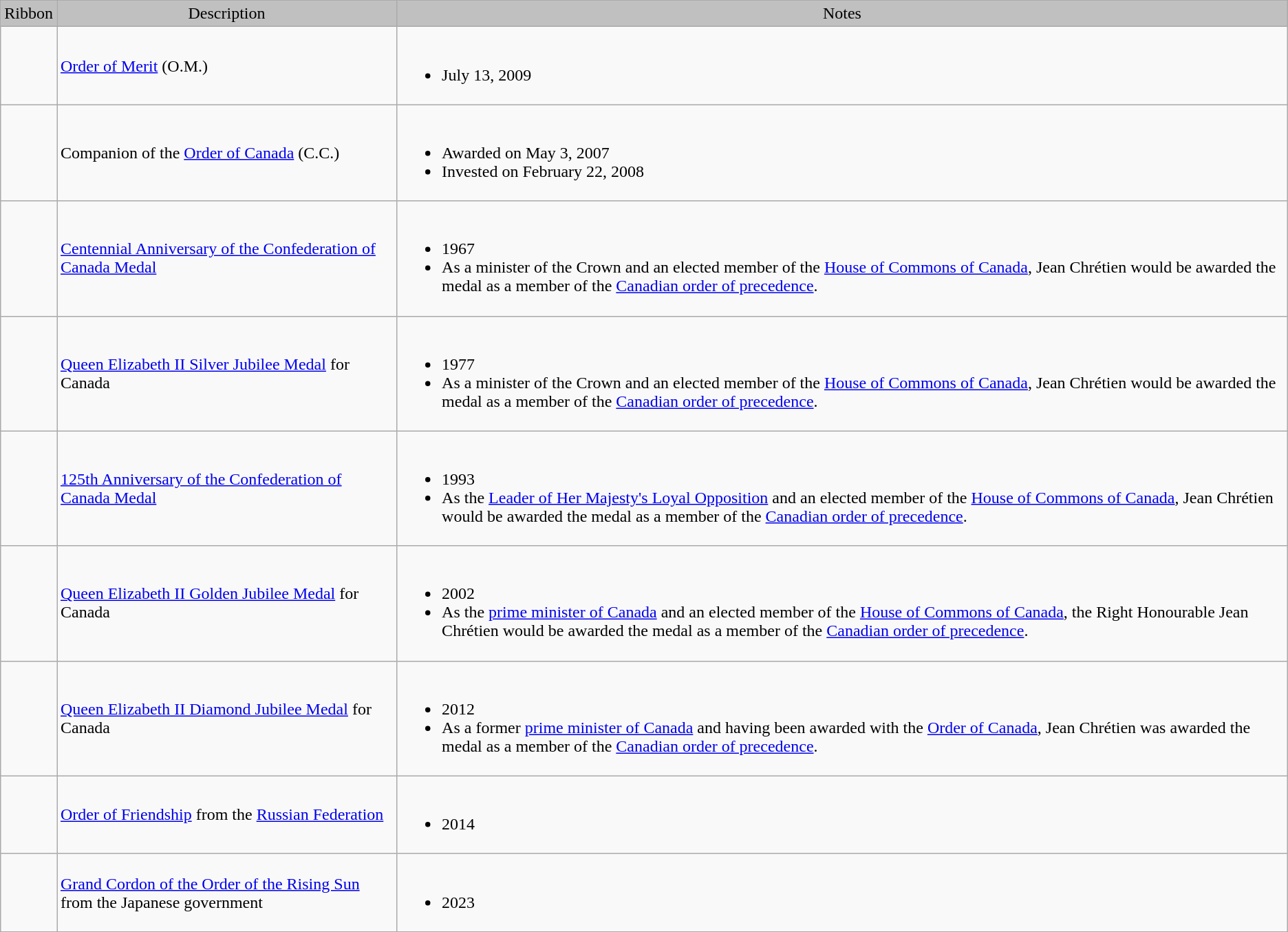<table class="wikitable">
<tr style="background:silver; text-align:center;">
<td>Ribbon</td>
<td>Description</td>
<td>Notes</td>
</tr>
<tr>
<td></td>
<td><a href='#'>Order of Merit</a> (O.M.)</td>
<td><br><ul><li>July 13, 2009</li></ul></td>
</tr>
<tr>
<td></td>
<td>Companion of the <a href='#'>Order of Canada</a> (C.C.)</td>
<td><br><ul><li>Awarded on May 3, 2007</li><li>Invested on February 22, 2008</li></ul></td>
</tr>
<tr>
<td></td>
<td><a href='#'>Centennial Anniversary of the Confederation of Canada Medal</a></td>
<td><br><ul><li>1967</li><li>As a minister of the Crown and an elected member of the <a href='#'>House of Commons of Canada</a>, Jean Chrétien would be awarded the medal as a member of the <a href='#'>Canadian order of precedence</a>.</li></ul></td>
</tr>
<tr>
<td></td>
<td><a href='#'>Queen Elizabeth II Silver Jubilee Medal</a> for Canada</td>
<td><br><ul><li>1977</li><li>As a minister of the Crown and an elected member of the <a href='#'>House of Commons of Canada</a>, Jean Chrétien would be awarded the medal as a member of the <a href='#'>Canadian order of precedence</a>.</li></ul></td>
</tr>
<tr>
<td></td>
<td><a href='#'>125th Anniversary of the Confederation of Canada Medal</a></td>
<td><br><ul><li>1993</li><li>As the <a href='#'>Leader of Her Majesty's Loyal Opposition</a> and an elected member of the <a href='#'>House of Commons of Canada</a>, Jean Chrétien would be awarded the medal as a member of the <a href='#'>Canadian order of precedence</a>.</li></ul></td>
</tr>
<tr>
<td></td>
<td><a href='#'>Queen Elizabeth II Golden Jubilee Medal</a> for Canada</td>
<td><br><ul><li>2002</li><li>As the <a href='#'>prime minister of Canada</a> and an elected member of the <a href='#'>House of Commons of Canada</a>, the Right Honourable Jean Chrétien would be awarded the medal as a member of the <a href='#'>Canadian order of precedence</a>.</li></ul></td>
</tr>
<tr>
<td></td>
<td><a href='#'>Queen Elizabeth II Diamond Jubilee Medal</a> for Canada</td>
<td><br><ul><li>2012</li><li>As a former <a href='#'>prime minister of Canada</a> and having been awarded with the <a href='#'>Order of Canada</a>, Jean Chrétien was awarded the medal as a member of the <a href='#'>Canadian order of precedence</a>.</li></ul></td>
</tr>
<tr>
<td></td>
<td><a href='#'>Order of Friendship</a> from the <a href='#'>Russian Federation</a></td>
<td><br><ul><li>2014</li></ul></td>
</tr>
<tr>
<td></td>
<td><a href='#'>Grand Cordon of the Order of the Rising Sun</a> from the Japanese government</td>
<td><br><ul><li>2023</li></ul></td>
</tr>
</table>
